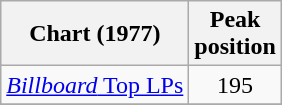<table class="wikitable">
<tr>
<th>Chart (1977)</th>
<th>Peak<br>position</th>
</tr>
<tr>
<td><a href='#'><em>Billboard</em> Top LPs</a></td>
<td align="center">195</td>
</tr>
<tr>
</tr>
</table>
